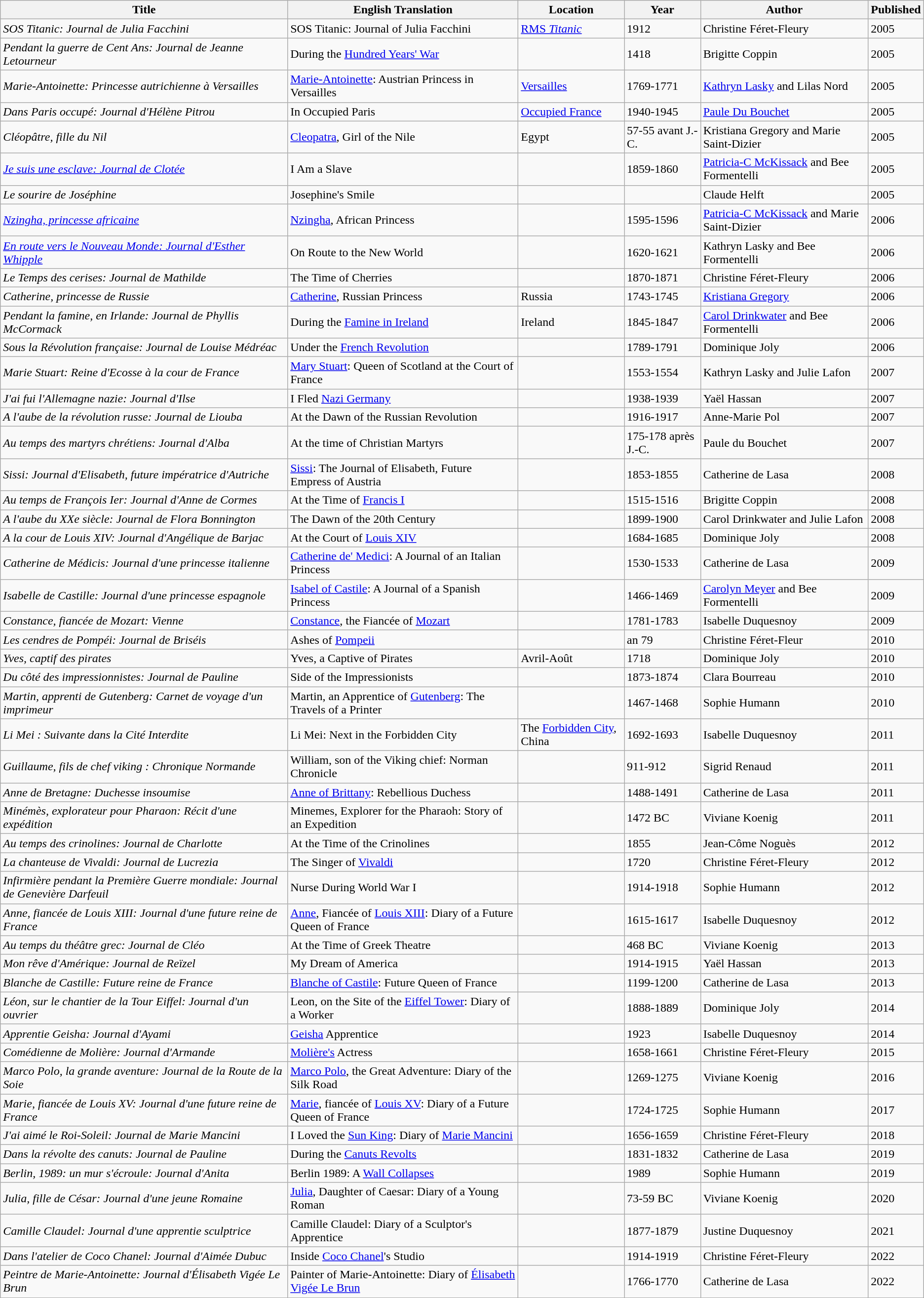<table class="wikitable sortable">
<tr>
<th>Title</th>
<th>English Translation</th>
<th>Location</th>
<th>Year</th>
<th>Author</th>
<th>Published</th>
</tr>
<tr>
<td><em>SOS Titanic: Journal de Julia Facchini</em></td>
<td>SOS Titanic: Journal of Julia Facchini</td>
<td><a href='#'>RMS <em>Titanic</em></a></td>
<td>1912</td>
<td>Christine Féret-Fleury</td>
<td>2005</td>
</tr>
<tr>
<td><em>Pendant la guerre de Cent Ans: Journal de Jeanne Letourneur</em></td>
<td>During the <a href='#'>Hundred Years' War</a></td>
<td></td>
<td>1418</td>
<td>Brigitte Coppin</td>
<td>2005</td>
</tr>
<tr>
<td><em>Marie-Antoinette: Princesse autrichienne à Versailles</em></td>
<td><a href='#'>Marie-Antoinette</a>: Austrian Princess in Versailles</td>
<td><a href='#'>Versailles</a></td>
<td>1769-1771</td>
<td><a href='#'>Kathryn Lasky</a> and Lilas Nord</td>
<td>2005</td>
</tr>
<tr>
<td><em>Dans Paris occupé: Journal d'Hélène Pitrou</em></td>
<td>In Occupied Paris</td>
<td><a href='#'>Occupied France</a></td>
<td>1940-1945</td>
<td><a href='#'>Paule Du Bouchet</a></td>
<td>2005</td>
</tr>
<tr>
<td><em>Cléopâtre, fille du Nil</em></td>
<td><a href='#'>Cleopatra</a>, Girl of the Nile</td>
<td>Egypt</td>
<td>57-55 avant J.-C.</td>
<td>Kristiana Gregory and Marie Saint-Dizier</td>
<td>2005</td>
</tr>
<tr>
<td><em><a href='#'>Je suis une esclave: Journal de Clotée</a></em></td>
<td>I Am a Slave</td>
<td></td>
<td>1859-1860</td>
<td><a href='#'>Patricia-C McKissack</a> and Bee Formentelli</td>
<td>2005</td>
</tr>
<tr>
<td><em>Le sourire de Joséphine</em></td>
<td>Josephine's Smile</td>
<td></td>
<td></td>
<td>Claude Helft</td>
<td>2005</td>
</tr>
<tr>
<td><em><a href='#'>Nzingha, princesse africaine</a></em></td>
<td><a href='#'>Nzingha</a>, African Princess</td>
<td></td>
<td>1595-1596</td>
<td><a href='#'>Patricia-C McKissack</a> and Marie Saint-Dizier</td>
<td>2006</td>
</tr>
<tr>
<td><em><a href='#'>En route vers le Nouveau Monde: Journal d'Esther Whipple</a></em></td>
<td>On Route to the New World</td>
<td></td>
<td>1620-1621</td>
<td>Kathryn Lasky and Bee Formentelli</td>
<td>2006</td>
</tr>
<tr>
<td><em>Le Temps des cerises: Journal de Mathilde</em></td>
<td>The Time of Cherries</td>
<td></td>
<td>1870-1871</td>
<td>Christine Féret-Fleury</td>
<td>2006</td>
</tr>
<tr>
<td><em>Catherine, princesse de Russie</em></td>
<td><a href='#'>Catherine</a>, Russian Princess</td>
<td>Russia</td>
<td>1743-1745</td>
<td><a href='#'>Kristiana Gregory</a></td>
<td>2006</td>
</tr>
<tr>
<td><em>Pendant la famine, en Irlande: Journal de Phyllis McCormack</em></td>
<td>During the <a href='#'>Famine in Ireland</a></td>
<td>Ireland</td>
<td>1845-1847</td>
<td><a href='#'>Carol Drinkwater</a> and Bee Formentelli</td>
<td>2006</td>
</tr>
<tr>
<td><em>Sous la Révolution française: Journal de Louise Médréac</em></td>
<td>Under the <a href='#'>French Revolution</a></td>
<td></td>
<td>1789-1791</td>
<td>Dominique Joly</td>
<td>2006</td>
</tr>
<tr>
<td><em>Marie Stuart: Reine d'Ecosse à la cour de France</em></td>
<td><a href='#'>Mary Stuart</a>: Queen of Scotland at the Court of France</td>
<td></td>
<td>1553-1554</td>
<td>Kathryn Lasky and Julie Lafon</td>
<td>2007</td>
</tr>
<tr>
<td><em>J'ai fui l'Allemagne nazie: Journal d'Ilse</em></td>
<td>I Fled <a href='#'>Nazi Germany</a></td>
<td></td>
<td>1938-1939</td>
<td>Yaël Hassan</td>
<td>2007</td>
</tr>
<tr>
<td><em>A l'aube de la révolution russe: Journal de Liouba</em></td>
<td>At the Dawn of the Russian Revolution</td>
<td></td>
<td>1916-1917</td>
<td>Anne-Marie Pol</td>
<td>2007</td>
</tr>
<tr>
<td><em>Au temps des martyrs chrétiens: Journal d'Alba</em></td>
<td>At the time of Christian Martyrs</td>
<td></td>
<td>175-178 après J.-C.</td>
<td>Paule du Bouchet</td>
<td>2007</td>
</tr>
<tr>
<td><em>Sissi: Journal d'Elisabeth, future impératrice d'Autriche</em></td>
<td><a href='#'>Sissi</a>: The Journal of Elisabeth, Future Empress of Austria</td>
<td></td>
<td>1853-1855</td>
<td>Catherine de Lasa</td>
<td>2008</td>
</tr>
<tr>
<td><em>Au temps de François Ier: Journal d'Anne de Cormes</em></td>
<td>At the Time of <a href='#'>Francis I</a></td>
<td></td>
<td>1515-1516</td>
<td>Brigitte Coppin</td>
<td>2008</td>
</tr>
<tr>
<td><em>A l'aube du XXe siècle: Journal de Flora Bonnington</em></td>
<td>The Dawn of the 20th Century</td>
<td></td>
<td>1899-1900</td>
<td>Carol Drinkwater and Julie Lafon</td>
<td>2008</td>
</tr>
<tr>
<td><em>A la cour de Louis XIV: Journal d'Angélique de Barjac</em></td>
<td>At the Court of <a href='#'>Louis XIV</a></td>
<td></td>
<td>1684-1685</td>
<td>Dominique Joly</td>
<td>2008</td>
</tr>
<tr>
<td><em>Catherine de Médicis: Journal d'une princesse italienne</em></td>
<td><a href='#'>Catherine de' Medici</a>: A Journal of an Italian Princess</td>
<td></td>
<td>1530-1533</td>
<td>Catherine de Lasa</td>
<td>2009</td>
</tr>
<tr>
<td><em>Isabelle de Castille: Journal d'une princesse espagnole</em></td>
<td><a href='#'>Isabel of Castile</a>: A Journal of a Spanish Princess</td>
<td></td>
<td>1466-1469</td>
<td><a href='#'>Carolyn Meyer</a> and Bee Formentelli</td>
<td>2009</td>
</tr>
<tr>
<td><em>Constance, fiancée de Mozart: Vienne</em></td>
<td><a href='#'>Constance</a>, the Fiancée of <a href='#'>Mozart</a></td>
<td></td>
<td>1781-1783</td>
<td>Isabelle Duquesnoy</td>
<td>2009</td>
</tr>
<tr>
<td><em>Les cendres de Pompéi: Journal de Briséis</em></td>
<td>Ashes of <a href='#'>Pompeii</a></td>
<td></td>
<td>an 79</td>
<td>Christine Féret-Fleur</td>
<td>2010</td>
</tr>
<tr>
<td><em>Yves, captif des pirates</em></td>
<td>Yves, a Captive of Pirates</td>
<td>Avril-Août</td>
<td>1718</td>
<td>Dominique Joly</td>
<td>2010</td>
</tr>
<tr>
<td><em>Du côté des impressionnistes: Journal de Pauline</em></td>
<td>Side of the Impressionists</td>
<td></td>
<td>1873-1874</td>
<td>Clara Bourreau</td>
<td>2010</td>
</tr>
<tr>
<td><em>Martin, apprenti de Gutenberg: Carnet de voyage d'un imprimeur</em></td>
<td>Martin, an Apprentice of <a href='#'>Gutenberg</a>: The Travels of a Printer</td>
<td></td>
<td>1467-1468</td>
<td>Sophie Humann</td>
<td>2010</td>
</tr>
<tr>
<td><em>Li Mei : Suivante dans la Cité Interdite</em></td>
<td>Li Mei: Next in the Forbidden City</td>
<td>The <a href='#'>Forbidden City</a>, China</td>
<td>1692-1693</td>
<td>Isabelle Duquesnoy</td>
<td>2011</td>
</tr>
<tr>
<td><em>Guillaume, fils de chef viking : Chronique Normande</em></td>
<td>William, son of the Viking chief: Norman Chronicle</td>
<td></td>
<td>911-912</td>
<td>Sigrid Renaud</td>
<td>2011</td>
</tr>
<tr>
<td><em>Anne de Bretagne: Duchesse insoumise</em></td>
<td><a href='#'>Anne of Brittany</a>: Rebellious Duchess</td>
<td></td>
<td>1488-1491</td>
<td>Catherine de Lasa</td>
<td>2011</td>
</tr>
<tr>
<td><em>Minémès, explorateur pour Pharaon: Récit d'une expédition</em></td>
<td>Minemes, Explorer for the Pharaoh: Story of an Expedition</td>
<td></td>
<td>1472 BC</td>
<td>Viviane Koenig</td>
<td>2011</td>
</tr>
<tr>
<td><em>Au temps des crinolines: Journal de Charlotte</em></td>
<td>At the Time of the Crinolines</td>
<td></td>
<td>1855</td>
<td>Jean-Côme Noguès</td>
<td>2012</td>
</tr>
<tr>
<td><em>La chanteuse de Vivaldi: Journal de Lucrezia</em></td>
<td>The Singer of <a href='#'>Vivaldi</a></td>
<td></td>
<td>1720</td>
<td>Christine Féret-Fleury</td>
<td>2012</td>
</tr>
<tr>
<td><em>Infirmière pendant la Première Guerre mondiale: Journal de Genevière Darfeuil</em></td>
<td>Nurse During World War I</td>
<td></td>
<td>1914-1918</td>
<td>Sophie Humann</td>
<td>2012</td>
</tr>
<tr>
<td><em>Anne, fiancée de Louis XIII: Journal d'une future reine de France</em></td>
<td><a href='#'>Anne</a>, Fiancée of <a href='#'>Louis XIII</a>: Diary of a Future Queen of France</td>
<td></td>
<td>1615-1617</td>
<td>Isabelle Duquesnoy</td>
<td>2012</td>
</tr>
<tr>
<td><em>Au temps du théâtre grec: Journal de Cléo</em></td>
<td>At the Time of Greek Theatre</td>
<td></td>
<td>468 BC</td>
<td>Viviane Koenig</td>
<td>2013</td>
</tr>
<tr>
<td><em>Mon rêve d'Amérique: Journal de Reïzel</em></td>
<td>My Dream of America</td>
<td></td>
<td>1914-1915</td>
<td>Yaël Hassan</td>
<td>2013</td>
</tr>
<tr>
<td><em>Blanche de Castille: Future reine de France</em></td>
<td><a href='#'>Blanche of Castile</a>: Future Queen of France</td>
<td></td>
<td>1199-1200</td>
<td>Catherine de Lasa</td>
<td>2013</td>
</tr>
<tr>
<td><em>Léon, sur le chantier de la Tour Eiffel: Journal d'un ouvrier</em></td>
<td>Leon, on the Site of the <a href='#'>Eiffel Tower</a>: Diary of a Worker</td>
<td></td>
<td>1888-1889</td>
<td>Dominique Joly</td>
<td>2014</td>
</tr>
<tr>
<td><em>Apprentie Geisha: Journal d'Ayami</em></td>
<td><a href='#'>Geisha</a> Apprentice</td>
<td></td>
<td>1923</td>
<td>Isabelle Duquesnoy</td>
<td>2014</td>
</tr>
<tr>
<td><em>Comédienne de Molière: Journal d'Armande</em></td>
<td><a href='#'>Molière's</a> Actress</td>
<td></td>
<td>1658-1661</td>
<td>Christine Féret-Fleury</td>
<td>2015</td>
</tr>
<tr>
<td><em>Marco Polo, la grande aventure: Journal de la Route de la Soie</em></td>
<td><a href='#'>Marco Polo</a>, the Great Adventure: Diary of the Silk Road</td>
<td></td>
<td>1269-1275</td>
<td>Viviane Koenig</td>
<td>2016</td>
</tr>
<tr>
<td><em>Marie, fiancée de Louis XV: Journal d'une future reine de France</em></td>
<td><a href='#'>Marie</a>, fiancée of <a href='#'>Louis XV</a>: Diary of a Future Queen of France</td>
<td></td>
<td>1724-1725</td>
<td>Sophie Humann</td>
<td>2017</td>
</tr>
<tr>
<td><em>J'ai aimé le Roi-Soleil: Journal de Marie Mancini</em></td>
<td>I Loved the <a href='#'>Sun King</a>: Diary of <a href='#'>Marie Mancini</a></td>
<td></td>
<td>1656-1659</td>
<td>Christine Féret-Fleury</td>
<td>2018</td>
</tr>
<tr>
<td><em>Dans la révolte des canuts: Journal de Pauline</em></td>
<td>During the <a href='#'>Canuts Revolts</a></td>
<td></td>
<td>1831-1832</td>
<td>Catherine de Lasa</td>
<td>2019</td>
</tr>
<tr>
<td><em>Berlin, 1989: un mur s'écroule: Journal d'Anita</em></td>
<td>Berlin 1989: A <a href='#'>Wall Collapses</a></td>
<td></td>
<td>1989</td>
<td>Sophie Humann</td>
<td>2019</td>
</tr>
<tr>
<td><em>Julia, fille de César: Journal d'une jeune Romaine</em></td>
<td><a href='#'>Julia</a>, Daughter of Caesar: Diary of a Young Roman</td>
<td></td>
<td>73-59 BC</td>
<td>Viviane Koenig</td>
<td>2020</td>
</tr>
<tr>
<td><em>Camille Claudel: Journal d'une apprentie sculptrice</em></td>
<td>Camille Claudel: Diary of a Sculptor's Apprentice</td>
<td></td>
<td>1877-1879</td>
<td>Justine Duquesnoy</td>
<td>2021</td>
</tr>
<tr>
<td><em>Dans l'atelier de Coco Chanel: Journal d'Aimée Dubuc</em></td>
<td>Inside <a href='#'>Coco Chanel</a>'s Studio</td>
<td></td>
<td>1914-1919</td>
<td>Christine Féret-Fleury</td>
<td>2022</td>
</tr>
<tr>
<td><em>Peintre de Marie-Antoinette: Journal d'Élisabeth Vigée Le Brun</em></td>
<td>Painter of Marie-Antoinette: Diary of <a href='#'>Élisabeth Vigée Le Brun</a></td>
<td></td>
<td>1766-1770</td>
<td>Catherine de Lasa</td>
<td>2022</td>
</tr>
</table>
